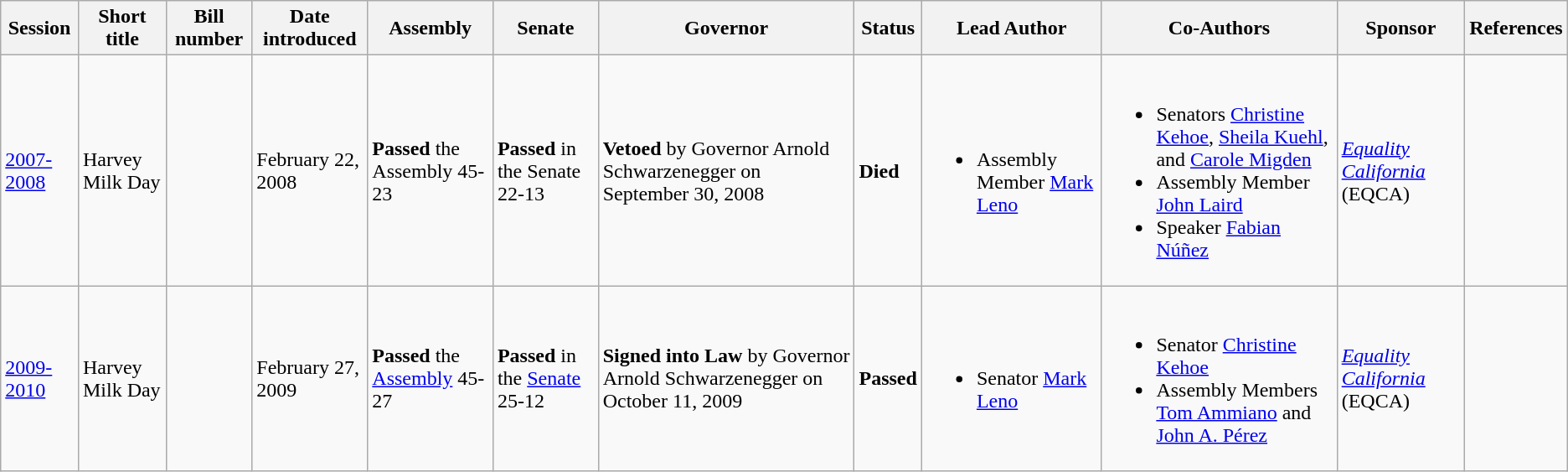<table class="wikitable">
<tr>
<th>Session</th>
<th>Short title</th>
<th>Bill number</th>
<th>Date introduced</th>
<th>Assembly</th>
<th>Senate</th>
<th>Governor</th>
<th>Status</th>
<th>Lead Author</th>
<th>Co-Authors</th>
<th>Sponsor</th>
<th>References</th>
</tr>
<tr>
<td><a href='#'>2007-2008</a></td>
<td>Harvey Milk Day</td>
<td></td>
<td>February 22, 2008</td>
<td><strong>Passed</strong> the Assembly 45-23</td>
<td><strong>Passed</strong> in the Senate 22-13</td>
<td><strong>Vetoed</strong> by Governor Arnold Schwarzenegger on September 30, 2008</td>
<td><strong>Died</strong></td>
<td><br><ul><li>Assembly Member <a href='#'>Mark Leno</a></li></ul></td>
<td><br><ul><li>Senators <a href='#'>Christine Kehoe</a>, <a href='#'>Sheila Kuehl</a>, and <a href='#'>Carole Migden</a></li><li>Assembly Member <a href='#'>John Laird</a></li><li>Speaker <a href='#'>Fabian Núñez</a></li></ul></td>
<td><em><a href='#'>Equality California</a></em> (EQCA)</td>
<td></td>
</tr>
<tr>
<td><a href='#'>2009-2010</a></td>
<td>Harvey Milk Day</td>
<td></td>
<td>February 27, 2009</td>
<td><strong>Passed</strong> the <a href='#'>Assembly</a> 45-27</td>
<td><strong>Passed</strong> in the <a href='#'>Senate</a>  25-12</td>
<td><strong>Signed into Law</strong> by Governor Arnold Schwarzenegger on October 11, 2009</td>
<td><strong>Passed</strong></td>
<td><br><ul><li>Senator <a href='#'>Mark Leno</a></li></ul></td>
<td><br><ul><li>Senator <a href='#'>Christine Kehoe</a></li><li>Assembly Members <a href='#'>Tom Ammiano</a> and <a href='#'>John A. Pérez</a></li></ul></td>
<td><em><a href='#'>Equality California</a></em> (EQCA)</td>
<td></td>
</tr>
</table>
